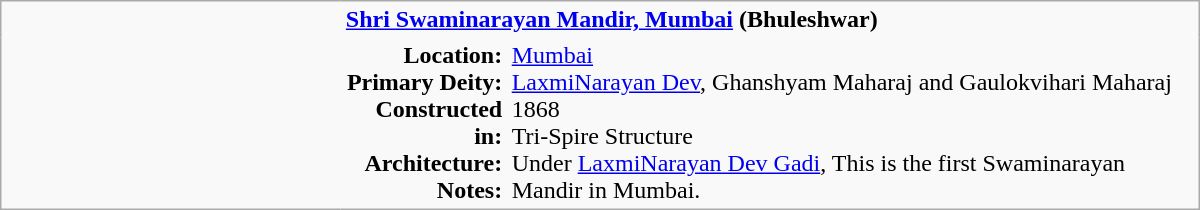<table class="wikitable plain" border="0" width="800">
<tr>
</tr>
<tr>
<td width="220px" rowspan="2" style="border:none;"></td>
<td valign="top" colspan=2 style="border:none;"><strong><a href='#'>Shri Swaminarayan Mandir, Mumbai</a> (Bhuleshwar)</strong></td>
</tr>
<tr>
<td valign="top" style="text-align:right; border:none;"><strong>Location:</strong><br><strong>Primary Deity:</strong><br><strong>Constructed in:</strong><br><strong>Architecture:</strong><br><strong>Notes:</strong></td>
<td valign="top" style="border:none;"><a href='#'>Mumbai</a> <br><a href='#'>LaxmiNarayan Dev</a>, Ghanshyam Maharaj and Gaulokvihari Maharaj<br>1868 <br>Tri-Spire Structure <br>Under <a href='#'>LaxmiNarayan Dev Gadi</a>, This is the first Swaminarayan Mandir in Mumbai.</td>
</tr>
</table>
